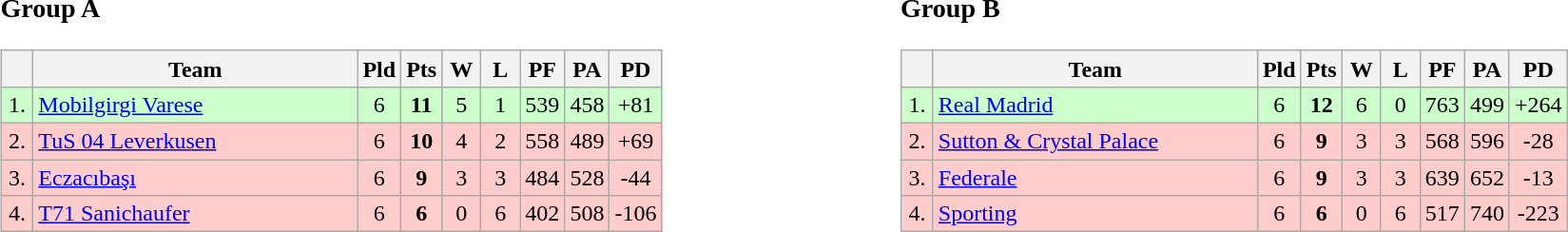<table>
<tr>
<td style="vertical-align:top; width:33%;"><br><h3>Group A</h3><table class="wikitable" style="text-align:center">
<tr>
<th width=15></th>
<th width=220>Team</th>
<th width=20>Pld</th>
<th width=20>Pts</th>
<th width=20>W</th>
<th width=20>L</th>
<th width=20>PF</th>
<th width=20>PA</th>
<th width=20>PD</th>
</tr>
<tr style="background: #ccffcc;">
<td>1.</td>
<td align=left> <a href='#'>Mobilgirgi Varese</a></td>
<td>6</td>
<td><strong>11</strong></td>
<td>5</td>
<td>1</td>
<td>539</td>
<td>458</td>
<td>+81</td>
</tr>
<tr style="background: #ffcccc;">
<td>2.</td>
<td align=left> <a href='#'>TuS 04 Leverkusen</a></td>
<td>6</td>
<td><strong>10</strong></td>
<td>4</td>
<td>2</td>
<td>558</td>
<td>489</td>
<td>+69</td>
</tr>
<tr style="background: #ffcccc;">
<td>3.</td>
<td align=left> <a href='#'>Eczacıbaşı</a></td>
<td>6</td>
<td><strong>9</strong></td>
<td>3</td>
<td>3</td>
<td>484</td>
<td>528</td>
<td>-44</td>
</tr>
<tr style="background: #ffcccc;">
<td>4.</td>
<td align=left> <a href='#'>T71 Sanichaufer</a></td>
<td>6</td>
<td><strong>6</strong></td>
<td>0</td>
<td>6</td>
<td>402</td>
<td>508</td>
<td>-106</td>
</tr>
</table>
</td>
<td style="vertical-align:top; width:33%;"><br><h3>Group B</h3><table class="wikitable" style="text-align:center">
<tr>
<th width=15></th>
<th width=220>Team</th>
<th width=20>Pld</th>
<th width=20>Pts</th>
<th width=20>W</th>
<th width=20>L</th>
<th width=20>PF</th>
<th width=20>PA</th>
<th width=20>PD</th>
</tr>
<tr style="background: #ccffcc;">
<td>1.</td>
<td align=left> <a href='#'>Real Madrid</a></td>
<td>6</td>
<td><strong>12</strong></td>
<td>6</td>
<td>0</td>
<td>763</td>
<td>499</td>
<td>+264</td>
</tr>
<tr style="background: #ffcccc;">
<td>2.</td>
<td align=left> <a href='#'>Sutton & Crystal Palace</a></td>
<td>6</td>
<td><strong>9</strong></td>
<td>3</td>
<td>3</td>
<td>568</td>
<td>596</td>
<td>-28</td>
</tr>
<tr style="background: #ffcccc;">
<td>3.</td>
<td align=left> <a href='#'>Federale</a></td>
<td>6</td>
<td><strong>9</strong></td>
<td>3</td>
<td>3</td>
<td>639</td>
<td>652</td>
<td>-13</td>
</tr>
<tr style="background: #ffcccc;">
<td>4.</td>
<td align=left> <a href='#'>Sporting</a></td>
<td>6</td>
<td><strong>6</strong></td>
<td>0</td>
<td>6</td>
<td>517</td>
<td>740</td>
<td>-223</td>
</tr>
</table>
</td>
</tr>
</table>
